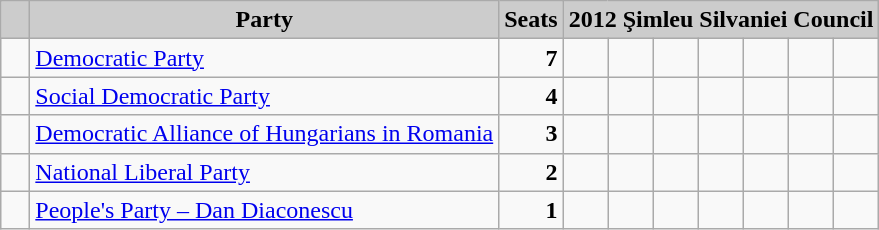<table class="wikitable">
<tr>
<th style="background:#ccc">   </th>
<th style="background:#ccc">Party</th>
<th style="background:#ccc">Seats</th>
<th style="background:#ccc" colspan="7">2012 Şimleu Silvaniei Council</th>
</tr>
<tr>
<td>  </td>
<td><a href='#'>Democratic Party</a></td>
<td style="text-align: right"><strong>7</strong></td>
<td>  </td>
<td>  </td>
<td>  </td>
<td>  </td>
<td>  </td>
<td>  </td>
<td>  </td>
</tr>
<tr>
<td>  </td>
<td><a href='#'>Social Democratic Party</a></td>
<td style="text-align: right"><strong>4</strong></td>
<td>  </td>
<td>  </td>
<td>  </td>
<td>  </td>
<td> </td>
<td> </td>
<td> </td>
</tr>
<tr>
<td>  </td>
<td><a href='#'>Democratic Alliance of Hungarians in Romania</a></td>
<td style="text-align: right"><strong>3</strong></td>
<td>  </td>
<td>  </td>
<td>  </td>
<td> </td>
<td> </td>
<td> </td>
<td> </td>
</tr>
<tr>
<td>  </td>
<td><a href='#'>National Liberal Party</a></td>
<td style="text-align: right"><strong>2</strong></td>
<td>  </td>
<td>  </td>
<td> </td>
<td> </td>
<td> </td>
<td> </td>
<td> </td>
</tr>
<tr>
<td>  </td>
<td><a href='#'>People's Party – Dan Diaconescu</a></td>
<td style="text-align: right"><strong>1</strong></td>
<td>  </td>
<td> </td>
<td> </td>
<td> </td>
<td> </td>
<td> </td>
<td> </td>
</tr>
</table>
